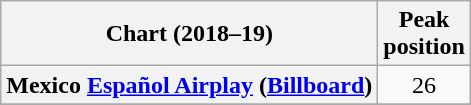<table class="wikitable sortable plainrowheaders" style="text-align:center;">
<tr>
<th scope="col">Chart (2018–19)</th>
<th scope="col">Peak<br>position</th>
</tr>
<tr>
<th scope="row">Mexico <a href='#'>Español Airplay</a> (<a href='#'>Billboard</a>)</th>
<td align=center>26</td>
</tr>
<tr>
</tr>
<tr>
</tr>
<tr>
</tr>
<tr>
</tr>
</table>
